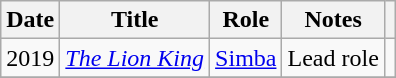<table class="wikitable">
<tr>
<th>Date</th>
<th>Title</th>
<th>Role</th>
<th>Notes</th>
<th></th>
</tr>
<tr>
<td>2019</td>
<td><em><a href='#'>The Lion King</a></em></td>
<td><a href='#'>Simba</a></td>
<td>Lead role</td>
<td></td>
</tr>
<tr>
</tr>
</table>
